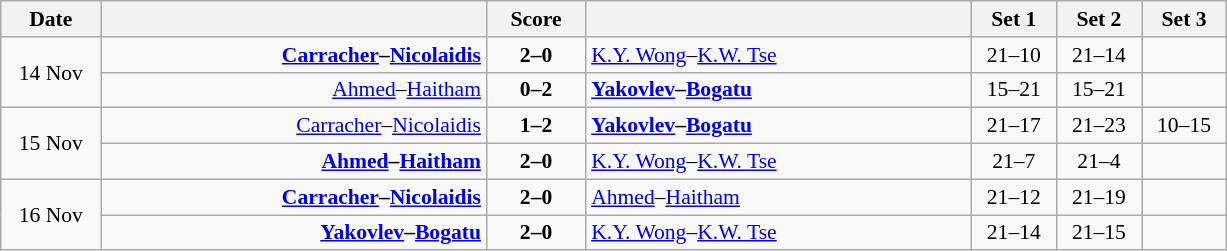<table class="wikitable" style="text-align: center; font-size:90% ">
<tr>
<th width="60">Date</th>
<th align="right" width="250"></th>
<th width="60">Score</th>
<th align="left" width="250"></th>
<th width="50">Set 1</th>
<th width="50">Set 2</th>
<th width="50">Set 3</th>
</tr>
<tr>
<td rowspan=2>14 Nov</td>
<td align=right><strong><a href='#'>Carracher</a>–<a href='#'>Nicolaidis</a> </strong></td>
<td align=center><strong>2–0</strong></td>
<td align=left> <a href='#'>K.Y. Wong</a>–<a href='#'>K.W. Tse</a></td>
<td>21–10</td>
<td>21–14</td>
<td></td>
</tr>
<tr>
<td align=right><a href='#'>Ahmed</a>–<a href='#'>Haitham</a> </td>
<td align=center><strong>0–2</strong></td>
<td align=left><strong> <a href='#'>Yakovlev</a>–<a href='#'>Bogatu</a></strong></td>
<td>15–21</td>
<td>15–21</td>
<td></td>
</tr>
<tr>
<td rowspan=2>15 Nov</td>
<td align=right><a href='#'>Carracher</a>–<a href='#'>Nicolaidis</a> </td>
<td align=center><strong>1–2</strong></td>
<td align=left><strong> <a href='#'>Yakovlev</a>–<a href='#'>Bogatu</a></strong></td>
<td>21–17</td>
<td>21–23</td>
<td>10–15</td>
</tr>
<tr>
<td align=right><strong><a href='#'>Ahmed</a>–<a href='#'>Haitham</a> </strong></td>
<td align=center><strong>2–0</strong></td>
<td align=left> <a href='#'>K.Y. Wong</a>–<a href='#'>K.W. Tse</a></td>
<td>21–7</td>
<td>21–4</td>
<td></td>
</tr>
<tr>
<td rowspan=2>16 Nov</td>
<td align=right><strong><a href='#'>Carracher</a>–<a href='#'>Nicolaidis</a> </strong></td>
<td align=center><strong>2–0</strong></td>
<td align=left> <a href='#'>Ahmed</a>–<a href='#'>Haitham</a></td>
<td>21–12</td>
<td>21–19</td>
<td></td>
</tr>
<tr>
<td align=right><strong><a href='#'>Yakovlev</a>–<a href='#'>Bogatu</a> </strong></td>
<td align=center><strong>2–0</strong></td>
<td align=left> <a href='#'>K.Y. Wong</a>–<a href='#'>K.W. Tse</a></td>
<td>21–14</td>
<td>21–15</td>
<td></td>
</tr>
</table>
